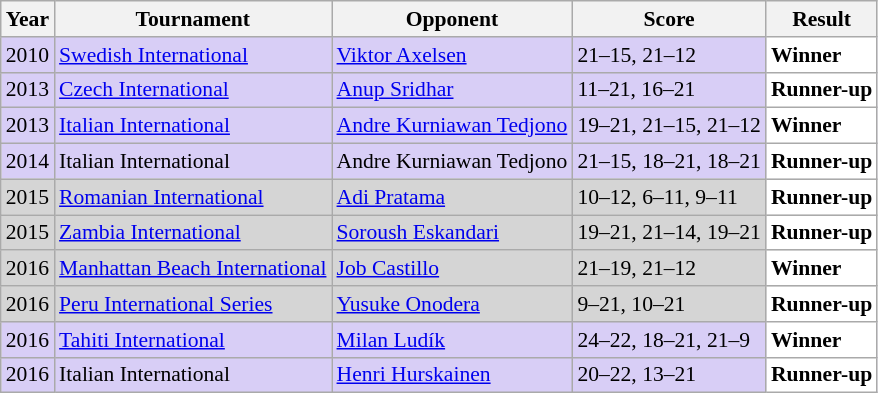<table class="sortable wikitable" style="font-size: 90%;">
<tr>
<th>Year</th>
<th>Tournament</th>
<th>Opponent</th>
<th>Score</th>
<th>Result</th>
</tr>
<tr style="background:#D8CEF6">
<td align="center">2010</td>
<td align="left"><a href='#'>Swedish International</a></td>
<td align="left"> <a href='#'>Viktor Axelsen</a></td>
<td align="left">21–15, 21–12</td>
<td style="text-align:left; background:white"> <strong>Winner</strong></td>
</tr>
<tr style="background:#D8CEF6">
<td align="center">2013</td>
<td align="left"><a href='#'>Czech International</a></td>
<td align="left"> <a href='#'>Anup Sridhar</a></td>
<td align="left">11–21, 16–21</td>
<td style="text-align:left; background:white"> <strong>Runner-up</strong></td>
</tr>
<tr style="background:#D8CEF6">
<td align="center">2013</td>
<td align="left"><a href='#'>Italian International</a></td>
<td align="left"> <a href='#'>Andre Kurniawan Tedjono</a></td>
<td align="left">19–21, 21–15, 21–12</td>
<td style="text-align:left; background:white"> <strong>Winner</strong></td>
</tr>
<tr style="background:#D8CEF6">
<td align="center">2014</td>
<td align="left">Italian International</td>
<td align="left"> Andre Kurniawan Tedjono</td>
<td align="left">21–15, 18–21, 18–21</td>
<td style="text-align:left; background:white"> <strong>Runner-up</strong></td>
</tr>
<tr style="background:#D5D5D5">
<td align="center">2015</td>
<td align="left"><a href='#'>Romanian International</a></td>
<td align="left"> <a href='#'>Adi Pratama</a></td>
<td align="left">10–12, 6–11, 9–11</td>
<td style="text-align:left; background:white"> <strong>Runner-up</strong></td>
</tr>
<tr style="background:#D5D5D5">
<td align="center">2015</td>
<td align="left"><a href='#'>Zambia International</a></td>
<td align="left"> <a href='#'>Soroush Eskandari</a></td>
<td align="left">19–21, 21–14, 19–21</td>
<td style="text-align:left; background:white"> <strong>Runner-up</strong></td>
</tr>
<tr style="background:#D5D5D5">
<td align="center">2016</td>
<td align="left"><a href='#'>Manhattan Beach International</a></td>
<td align="left"> <a href='#'>Job Castillo</a></td>
<td align="left">21–19, 21–12</td>
<td style="text-align:left; background:white"> <strong>Winner</strong></td>
</tr>
<tr style="background:#D5D5D5">
<td align="center">2016</td>
<td align="left"><a href='#'>Peru International Series</a></td>
<td align="left"> <a href='#'>Yusuke Onodera</a></td>
<td align="left">9–21, 10–21</td>
<td style="text-align:left; background:white"> <strong>Runner-up</strong></td>
</tr>
<tr style="background:#D8CEF6">
<td align="center">2016</td>
<td align="left"><a href='#'>Tahiti International</a></td>
<td align="left"> <a href='#'>Milan Ludík</a></td>
<td align="left">24–22, 18–21, 21–9</td>
<td style="text-align:left; background:white"> <strong>Winner</strong></td>
</tr>
<tr style="background:#D8CEF6">
<td align="center">2016</td>
<td align="left">Italian International</td>
<td align="left"> <a href='#'>Henri Hurskainen</a></td>
<td align="left">20–22, 13–21</td>
<td style="text-align:left; background:white"> <strong>Runner-up</strong></td>
</tr>
</table>
